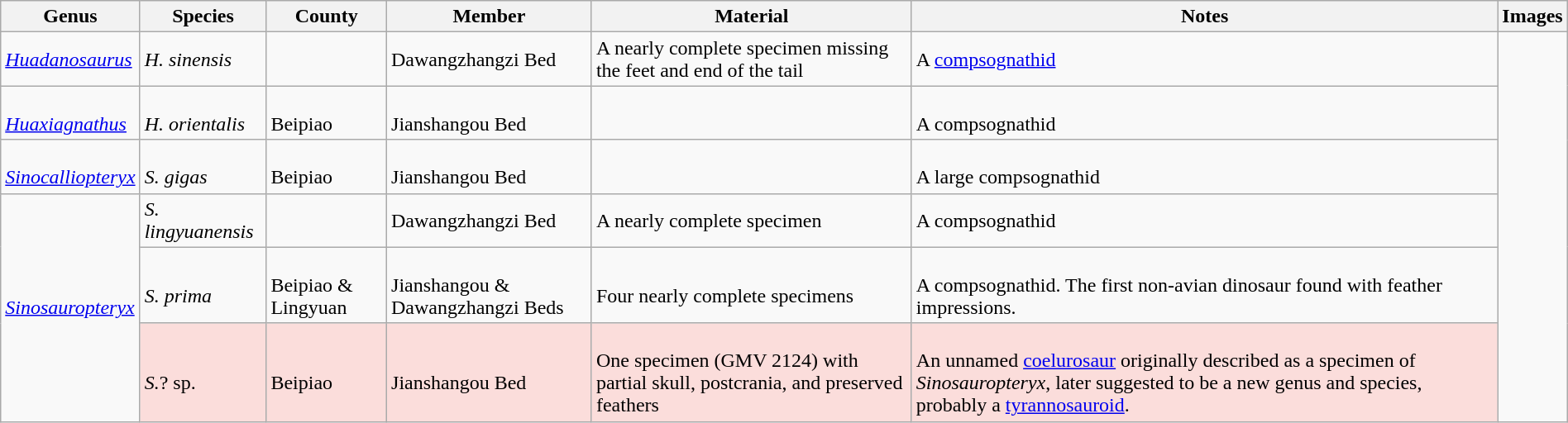<table class="wikitable" align="center" width="100%">
<tr>
<th>Genus</th>
<th>Species</th>
<th>County</th>
<th>Member</th>
<th>Material</th>
<th>Notes</th>
<th>Images</th>
</tr>
<tr>
<td><em><a href='#'>Huadanosaurus</a></em></td>
<td><em>H. sinensis</em></td>
<td></td>
<td>Dawangzhangzi Bed</td>
<td>A nearly complete specimen missing the feet and end of the tail</td>
<td>A <a href='#'>compsognathid</a></td>
<td rowspan="100"><br>
</td>
</tr>
<tr>
<td><br><em><a href='#'>Huaxiagnathus</a></em></td>
<td><br><em>H. orientalis</em></td>
<td><br>Beipiao</td>
<td><br>Jianshangou Bed</td>
<td></td>
<td><br>A compsognathid</td>
</tr>
<tr>
<td><br><em><a href='#'>Sinocalliopteryx</a></em></td>
<td><br><em>S. gigas</em></td>
<td><br>Beipiao</td>
<td><br>Jianshangou Bed</td>
<td></td>
<td><br>A large compsognathid</td>
</tr>
<tr>
<td rowspan="3"><em><a href='#'>Sinosauropteryx</a></em></td>
<td><em>S. lingyuanensis</em></td>
<td></td>
<td>Dawangzhangzi Bed</td>
<td>A nearly complete specimen</td>
<td>A compsognathid</td>
</tr>
<tr>
<td><br><em>S. prima</em></td>
<td><br>Beipiao & Lingyuan</td>
<td><br>Jianshangou & Dawangzhangzi Beds</td>
<td><br>Four nearly complete specimens</td>
<td><br>A compsognathid. The first non-avian dinosaur found with feather impressions.</td>
</tr>
<tr>
<td style="background:#fbdddb;"><br><em>S.</em>? sp.</td>
<td style="background:#fbdddb;"><br>Beipiao</td>
<td style="background:#fbdddb;"><br>Jianshangou Bed</td>
<td style="background:#fbdddb;"><br>One specimen (GMV 2124) with partial skull, postcrania, and preserved feathers</td>
<td style="background:#fbdddb;"><br>An unnamed <a href='#'>coelurosaur</a> originally described as a specimen of <em>Sinosauropteryx</em>, later suggested to be a new genus and species, probably a <a href='#'>tyrannosauroid</a>.</td>
</tr>
</table>
